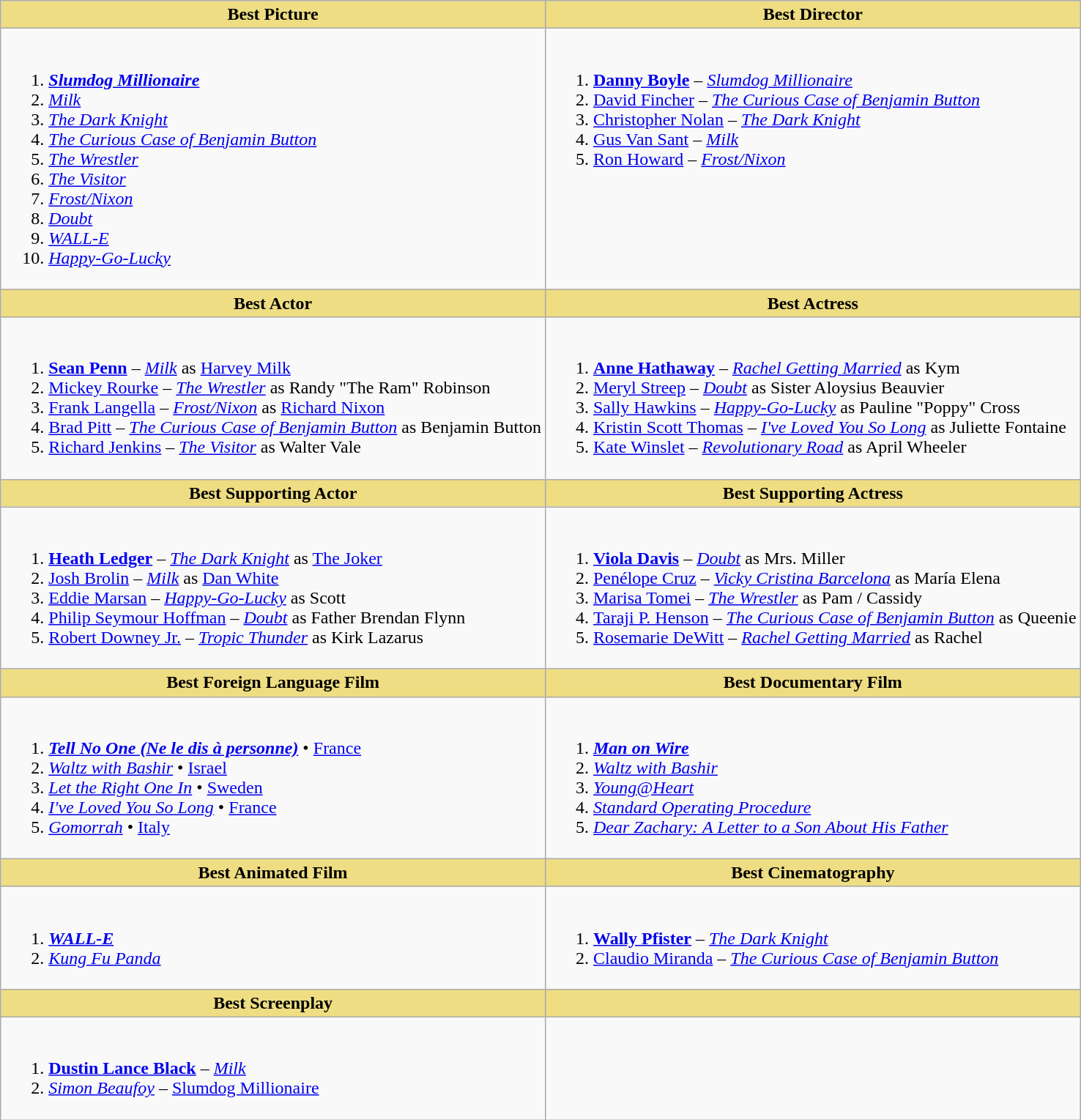<table class=wikitable style="width=100%">
<tr>
<th style="background:#EEDD82;" ! style="width="50%">Best Picture</th>
<th style="background:#EEDD82;" ! style="width="50%">Best Director</th>
</tr>
<tr>
<td valign="top"><br><ol><li><strong><em><a href='#'>Slumdog Millionaire</a></em></strong></li><li><em><a href='#'>Milk</a></em></li><li><em><a href='#'>The Dark Knight</a></em></li><li><em><a href='#'>The Curious Case of Benjamin Button</a></em></li><li><em><a href='#'>The Wrestler</a></em></li><li><em><a href='#'>The Visitor</a></em></li><li><em><a href='#'>Frost/Nixon</a></em></li><li><em><a href='#'>Doubt</a></em></li><li><em><a href='#'>WALL-E</a></em></li><li><em><a href='#'>Happy-Go-Lucky</a></em></li></ol></td>
<td valign="top"><br><ol><li><strong><a href='#'>Danny Boyle</a></strong> – <em><a href='#'>Slumdog Millionaire</a></em></li><li><a href='#'>David Fincher</a> – <em><a href='#'>The Curious Case of Benjamin Button</a></em></li><li><a href='#'>Christopher Nolan</a> – <em><a href='#'>The Dark Knight</a></em></li><li><a href='#'>Gus Van Sant</a> – <em><a href='#'>Milk</a></em></li><li><a href='#'>Ron Howard</a> – <em><a href='#'>Frost/Nixon</a></em></li></ol></td>
</tr>
<tr>
<th style="background:#EEDD82;" ! style="width="50%">Best Actor</th>
<th style="background:#EEDD82;" ! style="width="50%">Best Actress</th>
</tr>
<tr>
<td valign="top"><br><ol><li><strong><a href='#'>Sean Penn</a></strong> – <em><a href='#'>Milk</a></em> as <a href='#'>Harvey Milk</a></li><li><a href='#'>Mickey Rourke</a> – <em><a href='#'>The Wrestler</a></em> as Randy "The Ram" Robinson</li><li><a href='#'>Frank Langella</a> – <em><a href='#'>Frost/Nixon</a></em> as <a href='#'>Richard Nixon</a></li><li><a href='#'>Brad Pitt</a> – <em><a href='#'>The Curious Case of Benjamin Button</a></em> as Benjamin Button</li><li><a href='#'>Richard Jenkins</a> – <em><a href='#'>The Visitor</a></em> as Walter Vale</li></ol></td>
<td valign="top"><br><ol><li><strong><a href='#'>Anne Hathaway</a></strong> – <em><a href='#'>Rachel Getting Married</a></em> as Kym</li><li><a href='#'>Meryl Streep</a> – <em><a href='#'>Doubt</a></em> as Sister Aloysius Beauvier</li><li><a href='#'>Sally Hawkins</a> – <em><a href='#'>Happy-Go-Lucky</a></em> as Pauline "Poppy" Cross</li><li><a href='#'>Kristin Scott Thomas</a> – <em><a href='#'>I've Loved You So Long</a></em> as Juliette Fontaine</li><li><a href='#'>Kate Winslet</a> – <em><a href='#'>Revolutionary Road</a></em> as April Wheeler</li></ol></td>
</tr>
<tr>
<th style="background:#EEDD82;" ! style="width="50%">Best Supporting Actor</th>
<th style="background:#EEDD82;" ! style="width="50%">Best Supporting Actress</th>
</tr>
<tr>
<td valign="top"><br><ol><li><strong><a href='#'>Heath Ledger</a></strong> – <em><a href='#'>The Dark Knight</a></em> as <a href='#'>The Joker</a></li><li><a href='#'>Josh Brolin</a> – <em><a href='#'>Milk</a></em> as <a href='#'>Dan White</a></li><li><a href='#'>Eddie Marsan</a> – <em><a href='#'>Happy-Go-Lucky</a></em> as Scott</li><li><a href='#'>Philip Seymour Hoffman</a> – <em><a href='#'>Doubt</a></em> as Father Brendan Flynn</li><li><a href='#'>Robert Downey Jr.</a> – <em><a href='#'>Tropic Thunder</a></em> as Kirk Lazarus</li></ol></td>
<td valign="top"><br><ol><li><strong><a href='#'>Viola Davis</a></strong> – <em><a href='#'>Doubt</a></em> as Mrs. Miller</li><li><a href='#'>Penélope Cruz</a> – <em><a href='#'>Vicky Cristina Barcelona</a></em> as María Elena</li><li><a href='#'>Marisa Tomei</a> – <em><a href='#'>The Wrestler</a></em> as Pam / Cassidy</li><li><a href='#'>Taraji P. Henson</a> – <em><a href='#'>The Curious Case of Benjamin Button</a></em> as Queenie</li><li><a href='#'>Rosemarie DeWitt</a> – <em><a href='#'>Rachel Getting Married</a></em> as Rachel</li></ol></td>
</tr>
<tr>
<th style="background:#EEDD82;" ! style="width="50%">Best Foreign Language Film</th>
<th style="background:#EEDD82;" ! style="width="50%">Best Documentary Film</th>
</tr>
<tr>
<td valign="top"><br><ol><li><strong><em><a href='#'>Tell No One (Ne le dis à personne)</a></em></strong> • <a href='#'>France</a></li><li><em><a href='#'>Waltz with Bashir</a></em> • <a href='#'>Israel</a></li><li><em><a href='#'>Let the Right One In</a></em> • <a href='#'>Sweden</a></li><li><em><a href='#'>I've Loved You So Long</a></em> • <a href='#'>France</a></li><li><em><a href='#'>Gomorrah</a></em> • <a href='#'>Italy</a></li></ol></td>
<td valign="top"><br><ol><li><strong><em><a href='#'>Man on Wire</a></em></strong></li><li><em><a href='#'>Waltz with Bashir</a></em></li><li><em><a href='#'>Young@Heart</a></em></li><li><em><a href='#'>Standard Operating Procedure</a></em></li><li><em><a href='#'>Dear Zachary: A Letter to a Son About His Father</a></em></li></ol></td>
</tr>
<tr>
<th style="background:#EEDD82;" ! style="width="50%">Best Animated Film</th>
<th style="background:#EEDD82;" ! style="width="50%">Best Cinematography</th>
</tr>
<tr>
<td valign="top"><br><ol><li><strong><em><a href='#'>WALL-E</a></em></strong></li><li><em><a href='#'>Kung Fu Panda</a></em></li></ol></td>
<td valign="top"><br><ol><li><strong><a href='#'>Wally Pfister</a></strong> – <em><a href='#'>The Dark Knight</a></em></li><li><a href='#'>Claudio Miranda</a> – <em><a href='#'>The Curious Case of Benjamin Button</a></em></li></ol></td>
</tr>
<tr>
<th style="background:#EEDD82;" ! style="width="50%">Best Screenplay</th>
<th style="background:#EEDD82;" ! style="width="50%"></th>
</tr>
<tr>
<td valign="top"><br><ol><li><strong><a href='#'>Dustin Lance Black</a></strong> – <em><a href='#'>Milk</a></em></li><li><em><a href='#'>Simon Beaufoy</a></em> – <a href='#'>Slumdog Millionaire</a></li></ol></td>
<td valign="top"></td>
</tr>
</table>
